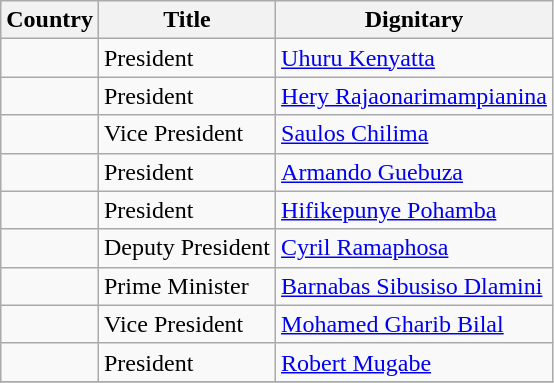<table class="wikitable sortable">
<tr>
<th>Country</th>
<th>Title</th>
<th>Dignitary</th>
</tr>
<tr>
<td></td>
<td>President</td>
<td><a href='#'>Uhuru Kenyatta</a></td>
</tr>
<tr>
<td></td>
<td>President</td>
<td><a href='#'>Hery Rajaonarimampianina</a></td>
</tr>
<tr>
<td></td>
<td>Vice President</td>
<td><a href='#'>Saulos Chilima</a></td>
</tr>
<tr>
<td></td>
<td>President</td>
<td><a href='#'>Armando Guebuza</a></td>
</tr>
<tr>
<td></td>
<td>President</td>
<td><a href='#'>Hifikepunye Pohamba</a></td>
</tr>
<tr>
<td></td>
<td>Deputy President</td>
<td><a href='#'>Cyril Ramaphosa</a></td>
</tr>
<tr>
<td></td>
<td>Prime Minister</td>
<td><a href='#'>Barnabas Sibusiso Dlamini</a></td>
</tr>
<tr>
<td></td>
<td>Vice President</td>
<td><a href='#'>Mohamed Gharib Bilal</a></td>
</tr>
<tr>
<td></td>
<td>President</td>
<td><a href='#'>Robert Mugabe</a></td>
</tr>
<tr>
</tr>
</table>
